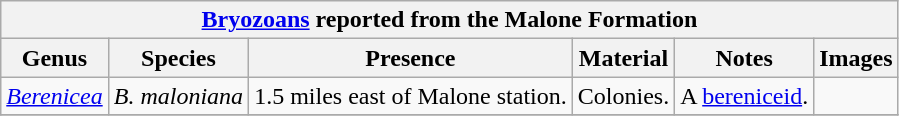<table class="wikitable" align="center">
<tr>
<th colspan="6" align="center"><strong><a href='#'>Bryozoans</a> reported from the Malone Formation</strong></th>
</tr>
<tr>
<th>Genus</th>
<th>Species</th>
<th>Presence</th>
<th><strong>Material</strong></th>
<th>Notes</th>
<th>Images</th>
</tr>
<tr>
<td><em><a href='#'>Berenicea</a></em></td>
<td><em>B. maloniana</em></td>
<td>1.5 miles east of Malone station.</td>
<td>Colonies.</td>
<td>A <a href='#'>bereniceid</a>.</td>
<td></td>
</tr>
<tr>
</tr>
</table>
